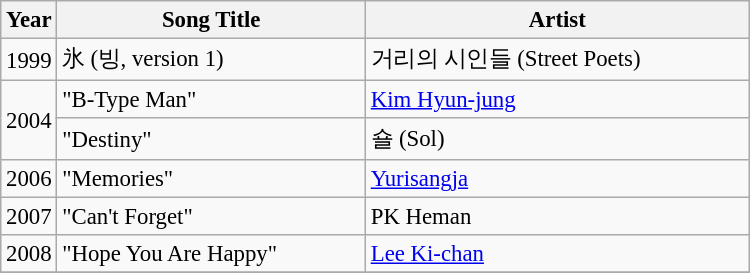<table class="wikitable" style="font-size: 95%; width:500px">
<tr>
<th width=10>Year</th>
<th>Song Title</th>
<th>Artist</th>
</tr>
<tr>
<td>1999</td>
<td>氷 (빙, version 1)</td>
<td>거리의 시인들 (Street Poets)</td>
</tr>
<tr>
<td rowspan=2>2004</td>
<td>"B-Type Man"</td>
<td><a href='#'>Kim Hyun-jung</a></td>
</tr>
<tr>
<td>"Destiny"</td>
<td>숄 (Sol)</td>
</tr>
<tr>
<td>2006</td>
<td>"Memories"</td>
<td><a href='#'>Yurisangja</a></td>
</tr>
<tr>
<td>2007</td>
<td>"Can't Forget"</td>
<td>PK Heman</td>
</tr>
<tr>
<td>2008</td>
<td>"Hope You Are Happy"</td>
<td><a href='#'>Lee Ki-chan</a></td>
</tr>
<tr>
</tr>
</table>
